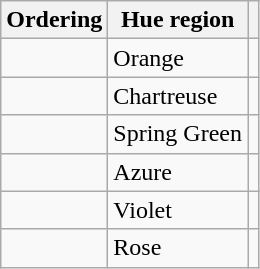<table class="wikitable">
<tr>
<th>Ordering</th>
<th>Hue region</th>
<th></th>
</tr>
<tr>
<td></td>
<td>Orange</td>
<td></td>
</tr>
<tr>
<td></td>
<td>Chartreuse</td>
<td></td>
</tr>
<tr>
<td></td>
<td>Spring Green</td>
<td></td>
</tr>
<tr>
<td></td>
<td>Azure</td>
<td></td>
</tr>
<tr>
<td></td>
<td>Violet</td>
<td></td>
</tr>
<tr>
<td></td>
<td>Rose</td>
<td></td>
</tr>
</table>
